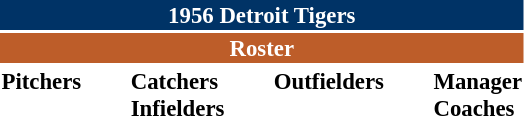<table class="toccolours" style="font-size: 95%;">
<tr>
<th colspan="10" style="background-color: #003366; color: white; text-align: center;">1956 Detroit Tigers</th>
</tr>
<tr>
<td colspan="10" style="background-color: #bd5d29; color: white; text-align: center;"><strong>Roster</strong></td>
</tr>
<tr>
<td valign="top"><strong>Pitchers</strong><br>















</td>
<td width="25px"></td>
<td valign="top"><strong>Catchers</strong><br>




<strong>Infielders</strong>









</td>
<td width="25px"></td>
<td valign="top"><strong>Outfielders</strong><br>





</td>
<td width="25px"></td>
<td valign="top"><strong>Manager</strong><br>
<strong>Coaches</strong>


</td>
</tr>
</table>
